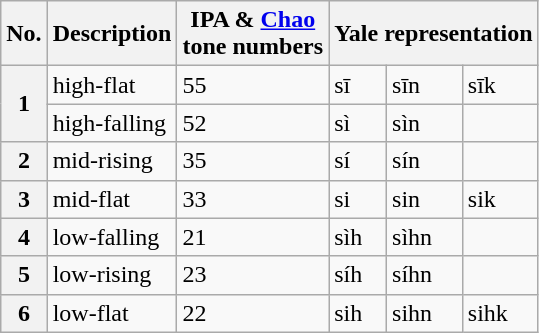<table class="wikitable">
<tr>
<th>No.</th>
<th>Description</th>
<th>IPA & <a href='#'>Chao</a> <br>tone numbers</th>
<th colspan="3">Yale representation</th>
</tr>
<tr>
<th rowspan="2">1</th>
<td>high-flat</td>
<td> 55</td>
<td>sī</td>
<td>sīn</td>
<td>sīk</td>
</tr>
<tr>
<td>high-falling</td>
<td> 52</td>
<td>sì</td>
<td>sìn</td>
<td></td>
</tr>
<tr>
<th rowspan="1">2</th>
<td>mid-rising</td>
<td> 35</td>
<td>sí</td>
<td>sín</td>
<td></td>
</tr>
<tr>
<th rowspan="1">3</th>
<td>mid-flat</td>
<td> 33</td>
<td>si</td>
<td>sin</td>
<td>sik</td>
</tr>
<tr>
<th rowspan="1">4</th>
<td>low-falling</td>
<td> 21</td>
<td>sìh</td>
<td>sìhn</td>
<td></td>
</tr>
<tr>
<th rowspan="1">5</th>
<td>low-rising</td>
<td> 23</td>
<td>síh</td>
<td>síhn</td>
<td></td>
</tr>
<tr>
<th rowspan="1">6</th>
<td>low-flat</td>
<td> 22</td>
<td>sih</td>
<td>sihn</td>
<td>sihk</td>
</tr>
</table>
